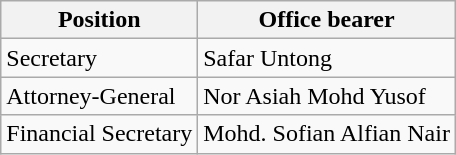<table class="wikitable">
<tr>
<th>Position</th>
<th>Office bearer</th>
</tr>
<tr>
<td>Secretary</td>
<td>Safar Untong</td>
</tr>
<tr>
<td>Attorney-General</td>
<td>Nor Asiah Mohd Yusof</td>
</tr>
<tr>
<td>Financial Secretary</td>
<td>Mohd. Sofian Alfian Nair</td>
</tr>
</table>
